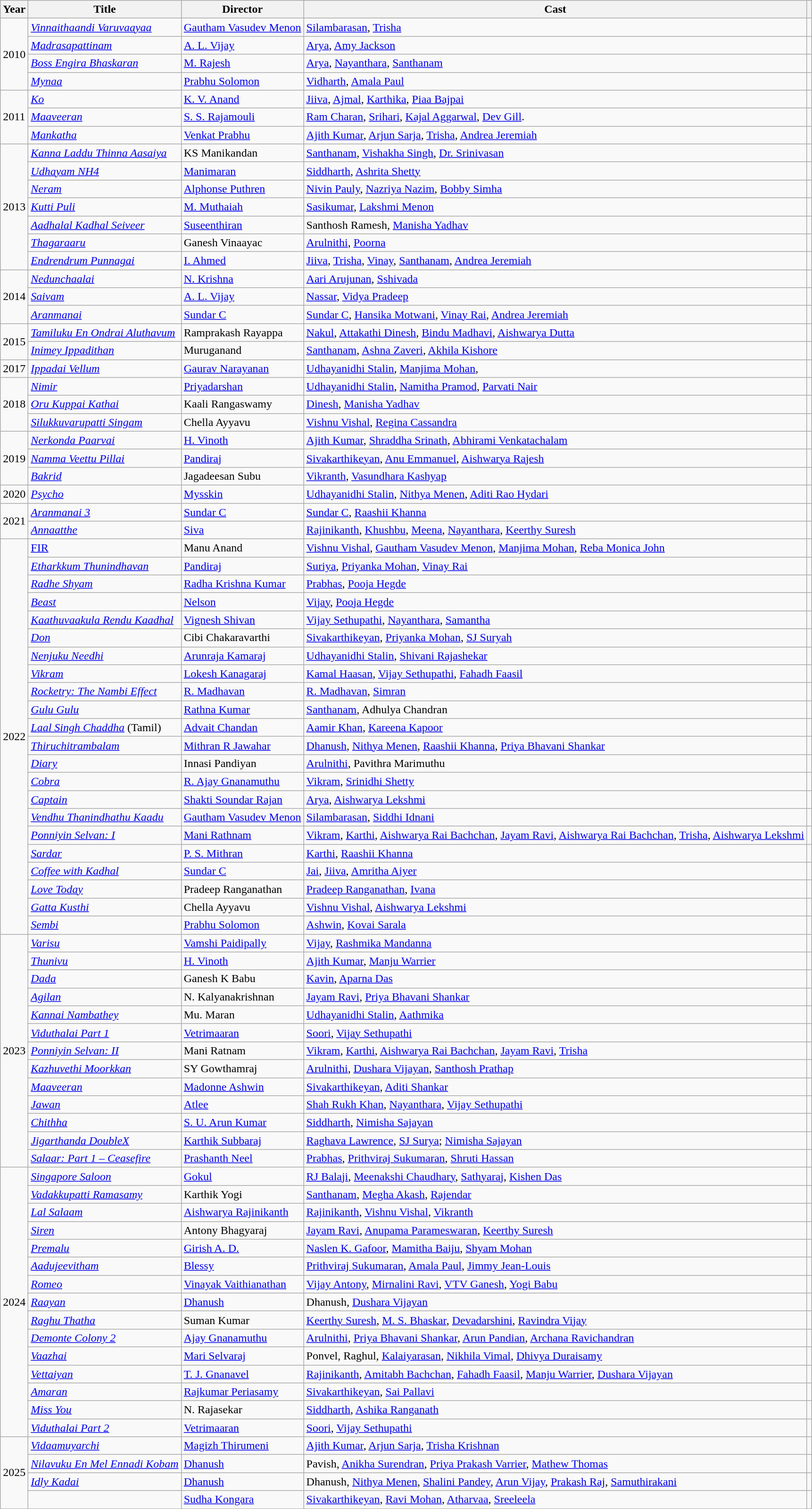<table class="wikitable">
<tr>
<th>Year</th>
<th>Title</th>
<th>Director</th>
<th>Cast</th>
<th></th>
</tr>
<tr>
<td rowspan="4">2010</td>
<td><em><a href='#'>Vinnaithaandi Varuvaayaa</a></em></td>
<td><a href='#'>Gautham Vasudev Menon</a></td>
<td><a href='#'>Silambarasan</a>, <a href='#'>Trisha</a></td>
<td></td>
</tr>
<tr>
<td><em><a href='#'>Madrasapattinam</a></em></td>
<td><a href='#'>A. L. Vijay</a></td>
<td><a href='#'>Arya</a>, <a href='#'>Amy Jackson</a></td>
<td></td>
</tr>
<tr>
<td><em><a href='#'>Boss Engira Bhaskaran</a></em></td>
<td><a href='#'>M. Rajesh</a></td>
<td><a href='#'>Arya</a>, <a href='#'>Nayanthara</a>, <a href='#'>Santhanam</a></td>
<td></td>
</tr>
<tr>
<td><em><a href='#'>Mynaa</a></em></td>
<td><a href='#'>Prabhu Solomon</a></td>
<td><a href='#'>Vidharth</a>, <a href='#'>Amala Paul</a></td>
<td></td>
</tr>
<tr>
<td rowspan="3">2011</td>
<td><em><a href='#'>Ko</a></em></td>
<td><a href='#'>K. V. Anand</a></td>
<td><a href='#'>Jiiva</a>, <a href='#'>Ajmal</a>, <a href='#'>Karthika</a>, <a href='#'>Piaa Bajpai</a></td>
<td></td>
</tr>
<tr>
<td><em><a href='#'>Maaveeran</a></em></td>
<td><a href='#'>S. S. Rajamouli</a></td>
<td><a href='#'>Ram Charan</a>, <a href='#'>Srihari</a>, <a href='#'>Kajal Aggarwal</a>, <a href='#'>Dev Gill</a>.</td>
<td></td>
</tr>
<tr>
<td><em><a href='#'>Mankatha</a></em></td>
<td><a href='#'>Venkat Prabhu</a></td>
<td><a href='#'>Ajith Kumar</a>, <a href='#'>Arjun Sarja</a>, <a href='#'>Trisha</a>, <a href='#'>Andrea Jeremiah</a></td>
<td></td>
</tr>
<tr>
<td rowspan="7">2013</td>
<td><em><a href='#'>Kanna Laddu Thinna Aasaiya</a></em></td>
<td>KS Manikandan</td>
<td><a href='#'>Santhanam</a>, <a href='#'>Vishakha Singh</a>, <a href='#'>Dr. Srinivasan</a></td>
<td></td>
</tr>
<tr>
<td><em><a href='#'>Udhayam NH4</a></em></td>
<td><a href='#'>Manimaran</a></td>
<td><a href='#'>Siddharth</a>, <a href='#'>Ashrita Shetty</a></td>
<td></td>
</tr>
<tr>
<td><em><a href='#'>Neram</a></em></td>
<td><a href='#'>Alphonse Puthren</a></td>
<td><a href='#'>Nivin Pauly</a>, <a href='#'>Nazriya Nazim</a>, <a href='#'>Bobby Simha</a></td>
<td></td>
</tr>
<tr>
<td><em><a href='#'>Kutti Puli</a></em></td>
<td><a href='#'>M. Muthaiah</a></td>
<td><a href='#'>Sasikumar</a>, <a href='#'>Lakshmi Menon</a></td>
<td></td>
</tr>
<tr>
<td><em><a href='#'>Aadhalal Kadhal Seiveer</a></em></td>
<td><a href='#'>Suseenthiran</a></td>
<td>Santhosh Ramesh, <a href='#'>Manisha Yadhav</a></td>
<td></td>
</tr>
<tr>
<td><em><a href='#'>Thagaraaru</a></em></td>
<td>Ganesh Vinaayac</td>
<td><a href='#'>Arulnithi</a>, <a href='#'>Poorna</a></td>
<td></td>
</tr>
<tr>
<td><em><a href='#'>Endrendrum Punnagai</a></em></td>
<td><a href='#'>I. Ahmed</a></td>
<td><a href='#'>Jiiva</a>, <a href='#'>Trisha</a>, <a href='#'>Vinay</a>, <a href='#'>Santhanam</a>, <a href='#'>Andrea Jeremiah</a></td>
<td></td>
</tr>
<tr>
<td rowspan="3">2014</td>
<td><em><a href='#'>Nedunchaalai</a></em></td>
<td><a href='#'>N. Krishna</a></td>
<td><a href='#'>Aari Arujunan</a>, <a href='#'>Sshivada</a></td>
<td></td>
</tr>
<tr>
<td><em><a href='#'>Saivam</a></em></td>
<td><a href='#'>A. L. Vijay</a></td>
<td><a href='#'>Nassar</a>, <a href='#'>Vidya Pradeep</a></td>
<td></td>
</tr>
<tr>
<td><em><a href='#'>Aranmanai</a></em></td>
<td><a href='#'>Sundar C</a></td>
<td><a href='#'>Sundar C</a>, <a href='#'>Hansika Motwani</a>, <a href='#'>Vinay Rai</a>, <a href='#'>Andrea Jeremiah</a></td>
<td></td>
</tr>
<tr>
<td rowspan="2">2015</td>
<td><em><a href='#'>Tamiluku En Ondrai Aluthavum</a></em></td>
<td>Ramprakash Rayappa</td>
<td><a href='#'>Nakul</a>, <a href='#'>Attakathi Dinesh</a>, <a href='#'>Bindu Madhavi</a>, <a href='#'>Aishwarya Dutta</a></td>
<td></td>
</tr>
<tr>
<td><em><a href='#'>Inimey Ippadithan</a></em></td>
<td>Muruganand</td>
<td><a href='#'>Santhanam</a>, <a href='#'>Ashna Zaveri</a>, <a href='#'>Akhila Kishore</a></td>
<td></td>
</tr>
<tr>
<td rowspan="1">2017</td>
<td><em><a href='#'>Ippadai Vellum</a></em></td>
<td><a href='#'>Gaurav Narayanan</a></td>
<td><a href='#'>Udhayanidhi Stalin</a>, <a href='#'>Manjima Mohan</a>,</td>
<td></td>
</tr>
<tr>
<td rowspan="3">2018</td>
<td><em><a href='#'>Nimir</a></em></td>
<td><a href='#'>Priyadarshan</a></td>
<td><a href='#'>Udhayanidhi Stalin</a>, <a href='#'>Namitha Pramod</a>, <a href='#'>Parvati Nair</a></td>
<td></td>
</tr>
<tr>
<td><em><a href='#'>Oru Kuppai Kathai</a></em></td>
<td>Kaali Rangaswamy</td>
<td><a href='#'>Dinesh</a>, <a href='#'>Manisha Yadhav</a></td>
<td></td>
</tr>
<tr>
<td><em><a href='#'>Silukkuvarupatti Singam</a></em></td>
<td>Chella Ayyavu</td>
<td><a href='#'>Vishnu Vishal</a>, <a href='#'>Regina Cassandra</a></td>
<td></td>
</tr>
<tr>
<td rowspan="3">2019</td>
<td><em><a href='#'>Nerkonda Paarvai</a></em></td>
<td><a href='#'>H. Vinoth</a></td>
<td><a href='#'>Ajith Kumar</a>, <a href='#'>Shraddha Srinath</a>, <a href='#'>Abhirami Venkatachalam</a></td>
<td></td>
</tr>
<tr>
<td><em><a href='#'>Namma Veettu Pillai</a></em></td>
<td><a href='#'>Pandiraj</a></td>
<td><a href='#'>Sivakarthikeyan</a>, <a href='#'>Anu Emmanuel</a>, <a href='#'>Aishwarya Rajesh</a></td>
<td></td>
</tr>
<tr>
<td><em><a href='#'>Bakrid</a></em></td>
<td>Jagadeesan Subu</td>
<td><a href='#'>Vikranth</a>, <a href='#'>Vasundhara Kashyap</a></td>
<td></td>
</tr>
<tr>
<td rowspan="1">2020</td>
<td><em><a href='#'>Psycho</a></em></td>
<td><a href='#'>Mysskin</a></td>
<td><a href='#'>Udhayanidhi Stalin</a>, <a href='#'>Nithya Menen</a>, <a href='#'>Aditi Rao Hydari</a></td>
<td></td>
</tr>
<tr>
<td rowspan="2">2021</td>
<td><em><a href='#'>Aranmanai 3</a></em></td>
<td><a href='#'>Sundar C</a></td>
<td><a href='#'>Sundar C</a>, <a href='#'>Raashii Khanna</a></td>
<td></td>
</tr>
<tr>
<td><em><a href='#'>Annaatthe</a></em></td>
<td><a href='#'>Siva</a></td>
<td><a href='#'>Rajinikanth</a>, <a href='#'>Khushbu</a>, <a href='#'>Meena</a>, <a href='#'>Nayanthara</a>, <a href='#'>Keerthy Suresh</a></td>
<td></td>
</tr>
<tr>
<td rowspan="22">2022</td>
<td><em><a href='#'></em>FIR<em></a></em></td>
<td>Manu Anand</td>
<td><a href='#'>Vishnu Vishal</a>, <a href='#'>Gautham Vasudev Menon</a>, <a href='#'>Manjima Mohan</a>, <a href='#'>Reba Monica John</a></td>
<td></td>
</tr>
<tr>
<td><em><a href='#'>Etharkkum Thunindhavan</a></em></td>
<td><a href='#'>Pandiraj</a></td>
<td><a href='#'>Suriya</a>, <a href='#'>Priyanka Mohan</a>, <a href='#'>Vinay Rai</a></td>
<td></td>
</tr>
<tr>
<td><em><a href='#'>Radhe Shyam</a></em></td>
<td><a href='#'>Radha Krishna Kumar</a></td>
<td><a href='#'>Prabhas</a>, <a href='#'>Pooja Hegde</a></td>
<td></td>
</tr>
<tr>
<td><em><a href='#'>Beast</a></em></td>
<td><a href='#'>Nelson</a></td>
<td><a href='#'>Vijay</a>, <a href='#'>Pooja Hegde</a></td>
<td></td>
</tr>
<tr>
<td><em><a href='#'>Kaathuvaakula Rendu Kaadhal</a></em></td>
<td><a href='#'>Vignesh Shivan</a></td>
<td><a href='#'>Vijay Sethupathi</a>, <a href='#'>Nayanthara</a>, <a href='#'>Samantha</a></td>
<td></td>
</tr>
<tr>
<td><em><a href='#'>Don</a></em></td>
<td>Cibi Chakaravarthi</td>
<td><a href='#'>Sivakarthikeyan</a>, <a href='#'>Priyanka Mohan</a>, <a href='#'>SJ Suryah</a></td>
<td></td>
</tr>
<tr>
<td><em><a href='#'>Nenjuku Needhi</a></em></td>
<td><a href='#'>Arunraja Kamaraj</a></td>
<td><a href='#'>Udhayanidhi Stalin</a>, <a href='#'>Shivani Rajashekar</a></td>
<td></td>
</tr>
<tr>
<td><em><a href='#'>Vikram</a></em></td>
<td><a href='#'>Lokesh Kanagaraj</a></td>
<td><a href='#'>Kamal Haasan</a>, <a href='#'>Vijay Sethupathi</a>, <a href='#'>Fahadh Faasil</a></td>
<td></td>
</tr>
<tr>
<td><em><a href='#'>Rocketry: The Nambi Effect</a></em></td>
<td><a href='#'>R. Madhavan</a></td>
<td><a href='#'>R. Madhavan</a>, <a href='#'>Simran</a></td>
<td></td>
</tr>
<tr>
<td><em><a href='#'>Gulu Gulu</a></em></td>
<td><a href='#'>Rathna Kumar</a></td>
<td><a href='#'>Santhanam</a>, Adhulya Chandran</td>
<td></td>
</tr>
<tr>
<td><em><a href='#'>Laal Singh Chaddha</a></em> (Tamil)</td>
<td><a href='#'>Advait Chandan</a></td>
<td><a href='#'>Aamir Khan</a>, <a href='#'>Kareena Kapoor</a></td>
<td></td>
</tr>
<tr>
<td><em><a href='#'>Thiruchitrambalam</a></em></td>
<td><a href='#'>Mithran R Jawahar</a></td>
<td><a href='#'>Dhanush</a>, <a href='#'>Nithya Menen</a>, <a href='#'>Raashii Khanna</a>, <a href='#'>Priya Bhavani Shankar</a></td>
<td></td>
</tr>
<tr>
<td><em><a href='#'>Diary</a></em></td>
<td>Innasi Pandiyan</td>
<td><a href='#'>Arulnithi</a>, Pavithra Marimuthu</td>
<td></td>
</tr>
<tr>
<td><em><a href='#'>Cobra</a></em></td>
<td><a href='#'>R. Ajay Gnanamuthu</a></td>
<td><a href='#'>Vikram</a>, <a href='#'>Srinidhi Shetty</a></td>
<td></td>
</tr>
<tr>
<td><em><a href='#'>Captain</a></em></td>
<td><a href='#'>Shakti Soundar Rajan</a></td>
<td><a href='#'>Arya</a>, <a href='#'>Aishwarya Lekshmi</a></td>
<td></td>
</tr>
<tr>
<td><em><a href='#'>Vendhu Thanindhathu Kaadu</a></em></td>
<td><a href='#'>Gautham Vasudev Menon</a></td>
<td><a href='#'>Silambarasan</a>, <a href='#'>Siddhi Idnani</a></td>
<td></td>
</tr>
<tr>
<td><em><a href='#'>Ponniyin Selvan: I</a></em></td>
<td><a href='#'>Mani Rathnam</a></td>
<td><a href='#'>Vikram</a>, <a href='#'>Karthi</a>, <a href='#'>Aishwarya Rai Bachchan</a>, <a href='#'>Jayam Ravi</a>, <a href='#'>Aishwarya Rai Bachchan</a>, <a href='#'>Trisha</a>, <a href='#'>Aishwarya Lekshmi</a></td>
<td></td>
</tr>
<tr>
<td><em><a href='#'>Sardar</a></em></td>
<td><a href='#'>P. S. Mithran</a></td>
<td><a href='#'>Karthi</a>, <a href='#'>Raashii Khanna</a></td>
<td></td>
</tr>
<tr>
<td><em><a href='#'>Coffee with Kadhal</a></em></td>
<td><a href='#'>Sundar C</a></td>
<td><a href='#'>Jai</a>, <a href='#'>Jiiva</a>, <a href='#'>Amritha Aiyer</a></td>
<td></td>
</tr>
<tr>
<td><em><a href='#'>Love Today</a></em></td>
<td>Pradeep Ranganathan</td>
<td><a href='#'>Pradeep Ranganathan</a>, <a href='#'>Ivana</a></td>
<td></td>
</tr>
<tr>
<td><em><a href='#'>Gatta Kusthi</a></em></td>
<td>Chella Ayyavu</td>
<td><a href='#'>Vishnu Vishal</a>, <a href='#'>Aishwarya Lekshmi</a></td>
<td></td>
</tr>
<tr>
<td><em><a href='#'>Sembi</a></em></td>
<td><a href='#'>Prabhu Solomon</a></td>
<td><a href='#'>Ashwin</a>, <a href='#'>Kovai Sarala</a></td>
<td></td>
</tr>
<tr>
<td rowspan="13">2023</td>
<td><em><a href='#'>Varisu</a></em></td>
<td><a href='#'>Vamshi Paidipally</a></td>
<td><a href='#'>Vijay</a>, <a href='#'>Rashmika Mandanna</a></td>
<td></td>
</tr>
<tr>
<td><em><a href='#'>Thunivu</a></em></td>
<td><a href='#'>H. Vinoth</a></td>
<td><a href='#'>Ajith Kumar</a>, <a href='#'>Manju Warrier</a></td>
<td></td>
</tr>
<tr>
<td><em><a href='#'>Dada</a></em></td>
<td>Ganesh K Babu</td>
<td><a href='#'>Kavin</a>, <a href='#'>Aparna Das</a></td>
<td></td>
</tr>
<tr>
<td><em><a href='#'>Agilan</a></em></td>
<td>N. Kalyanakrishnan</td>
<td><a href='#'>Jayam Ravi</a>, <a href='#'>Priya Bhavani Shankar</a></td>
<td></td>
</tr>
<tr>
<td><em><a href='#'>Kannai Nambathey</a></em></td>
<td>Mu. Maran</td>
<td><a href='#'>Udhayanidhi Stalin</a>, <a href='#'>Aathmika</a></td>
<td></td>
</tr>
<tr>
<td><em><a href='#'>Viduthalai Part 1</a></em></td>
<td><a href='#'>Vetrimaaran</a></td>
<td><a href='#'>Soori</a>, <a href='#'>Vijay Sethupathi</a></td>
<td></td>
</tr>
<tr>
<td><em><a href='#'>Ponniyin Selvan: II</a></em></td>
<td>Mani Ratnam</td>
<td><a href='#'>Vikram</a>, <a href='#'>Karthi</a>, <a href='#'>Aishwarya Rai Bachchan</a>, <a href='#'>Jayam Ravi</a>, <a href='#'>Trisha</a></td>
<td></td>
</tr>
<tr>
<td><em><a href='#'>Kazhuvethi Moorkkan</a></em></td>
<td>SY Gowthamraj</td>
<td><a href='#'>Arulnithi</a>, <a href='#'>Dushara Vijayan</a>, <a href='#'>Santhosh Prathap</a></td>
<td></td>
</tr>
<tr>
<td><em><a href='#'>Maaveeran</a></em></td>
<td><a href='#'>Madonne Ashwin</a></td>
<td><a href='#'>Sivakarthikeyan</a>, <a href='#'>Aditi Shankar</a></td>
<td></td>
</tr>
<tr>
<td><em><a href='#'>Jawan</a></em></td>
<td><a href='#'>Atlee</a></td>
<td><a href='#'>Shah Rukh Khan</a>, <a href='#'>Nayanthara</a>, <a href='#'>Vijay Sethupathi</a></td>
<td></td>
</tr>
<tr>
<td><em><a href='#'>Chithha</a></em></td>
<td><a href='#'>S. U. Arun Kumar</a></td>
<td><a href='#'>Siddharth</a>, <a href='#'>Nimisha Sajayan</a></td>
<td></td>
</tr>
<tr>
<td><em><a href='#'>Jigarthanda DoubleX</a></em></td>
<td><a href='#'>Karthik Subbaraj</a></td>
<td><a href='#'>Raghava Lawrence</a>, <a href='#'>SJ Surya</a>; <a href='#'>Nimisha Sajayan</a></td>
<td></td>
</tr>
<tr>
<td><em><a href='#'>Salaar: Part 1 – Ceasefire</a></em></td>
<td><a href='#'>Prashanth Neel</a></td>
<td><a href='#'>Prabhas</a>, <a href='#'>Prithviraj Sukumaran</a>, <a href='#'>Shruti Hassan</a></td>
<td></td>
</tr>
<tr>
<td rowspan="15">2024</td>
<td><em><a href='#'>Singapore Saloon</a></em></td>
<td><a href='#'>Gokul</a></td>
<td><a href='#'>RJ Balaji</a>, <a href='#'>Meenakshi Chaudhary</a>, <a href='#'>Sathyaraj</a>, <a href='#'>Kishen Das</a></td>
<td></td>
</tr>
<tr>
<td><em><a href='#'>Vadakkupatti Ramasamy</a></em></td>
<td>Karthik Yogi</td>
<td><a href='#'>Santhanam</a>, <a href='#'>Megha Akash</a>, <a href='#'>Rajendar</a></td>
<td></td>
</tr>
<tr>
<td><em><a href='#'>Lal Salaam</a></em></td>
<td><a href='#'>Aishwarya Rajinikanth</a></td>
<td><a href='#'>Rajinikanth</a>, <a href='#'>Vishnu Vishal</a>, <a href='#'>Vikranth</a></td>
<td></td>
</tr>
<tr>
<td><em><a href='#'>Siren</a></em></td>
<td>Antony Bhagyaraj</td>
<td><a href='#'>Jayam Ravi</a>, <a href='#'>Anupama Parameswaran</a>, <a href='#'>Keerthy Suresh</a></td>
<td></td>
</tr>
<tr>
<td><em><a href='#'>Premalu</a></em></td>
<td><a href='#'>Girish A. D.</a></td>
<td><a href='#'>Naslen K. Gafoor</a>, <a href='#'>Mamitha Baiju</a>, <a href='#'>Shyam Mohan</a></td>
<td></td>
</tr>
<tr>
<td><em><a href='#'>Aadujeevitham</a></em></td>
<td><a href='#'>Blessy</a></td>
<td><a href='#'>Prithviraj Sukumaran</a>, <a href='#'>Amala Paul</a>, <a href='#'>Jimmy Jean-Louis</a></td>
<td></td>
</tr>
<tr>
<td><em><a href='#'>Romeo</a></em></td>
<td><a href='#'>Vinayak Vaithianathan</a></td>
<td><a href='#'>Vijay Antony</a>, <a href='#'>Mirnalini Ravi</a>, <a href='#'>VTV Ganesh</a>, <a href='#'>Yogi Babu</a></td>
<td></td>
</tr>
<tr>
<td><em><a href='#'>Raayan</a></em></td>
<td><a href='#'>Dhanush</a></td>
<td>Dhanush, <a href='#'>Dushara Vijayan</a></td>
<td></td>
</tr>
<tr>
<td><em><a href='#'>Raghu Thatha</a></em></td>
<td>Suman Kumar</td>
<td><a href='#'>Keerthy Suresh</a>, <a href='#'>M. S. Bhaskar</a>, <a href='#'>Devadarshini</a>, <a href='#'>Ravindra Vijay</a></td>
<td></td>
</tr>
<tr>
<td><em><a href='#'>Demonte Colony 2</a></em></td>
<td><a href='#'>Ajay Gnanamuthu</a></td>
<td><a href='#'>Arulnithi</a>, <a href='#'>Priya Bhavani Shankar</a>, <a href='#'>Arun Pandian</a>, <a href='#'>Archana Ravichandran</a></td>
<td></td>
</tr>
<tr>
<td><em><a href='#'>Vaazhai</a></em></td>
<td><a href='#'>Mari Selvaraj</a></td>
<td>Ponvel, Raghul, <a href='#'>Kalaiyarasan</a>, <a href='#'>Nikhila Vimal</a>, <a href='#'>Dhivya Duraisamy</a></td>
<td></td>
</tr>
<tr>
<td><em><a href='#'>Vettaiyan</a></em></td>
<td><a href='#'>T. J. Gnanavel</a></td>
<td><a href='#'>Rajinikanth</a>, <a href='#'>Amitabh Bachchan</a>, <a href='#'>Fahadh Faasil</a>, <a href='#'>Manju Warrier</a>, <a href='#'>Dushara Vijayan</a></td>
<td></td>
</tr>
<tr>
<td><em><a href='#'>Amaran</a></em></td>
<td><a href='#'>Rajkumar Periasamy</a></td>
<td><a href='#'>Sivakarthikeyan</a>, <a href='#'>Sai Pallavi</a></td>
<td></td>
</tr>
<tr>
<td><a href='#'><em>Miss You</em></a></td>
<td>N. Rajasekar</td>
<td><a href='#'>Siddharth</a>, <a href='#'>Ashika Ranganath</a></td>
<td></td>
</tr>
<tr>
<td><em><a href='#'>Viduthalai Part 2</a></em></td>
<td><a href='#'>Vetrimaaran</a></td>
<td><a href='#'>Soori</a>, <a href='#'>Vijay Sethupathi</a></td>
<td></td>
</tr>
<tr>
<td rowspan="4">2025</td>
<td><em><a href='#'>Vidaamuyarchi</a></em></td>
<td><a href='#'>Magizh Thirumeni</a></td>
<td><a href='#'>Ajith Kumar</a>, <a href='#'>Arjun Sarja</a>, <a href='#'>Trisha Krishnan</a></td>
<td></td>
</tr>
<tr>
<td><em><a href='#'>Nilavuku En Mel Ennadi Kobam</a></em></td>
<td><a href='#'>Dhanush</a></td>
<td>Pavish, <a href='#'>Anikha Surendran</a>, <a href='#'>Priya Prakash Varrier</a>, <a href='#'>Mathew Thomas</a></td>
<td></td>
</tr>
<tr>
<td><em><a href='#'>Idly Kadai</a></em></td>
<td><a href='#'>Dhanush</a></td>
<td>Dhanush, <a href='#'>Nithya Menen</a>, <a href='#'>Shalini Pandey</a>, <a href='#'>Arun Vijay</a>, <a href='#'>Prakash Raj</a>, <a href='#'>Samuthirakani</a></td>
<td></td>
</tr>
<tr>
<td></td>
<td><a href='#'>Sudha Kongara</a></td>
<td><a href='#'>Sivakarthikeyan</a>, <a href='#'>Ravi Mohan</a>, <a href='#'>Atharvaa</a>, <a href='#'>Sreeleela</a></td>
<td></td>
</tr>
<tr>
</tr>
</table>
